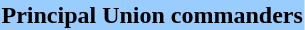<table style="align:left; margin-left:1em">
<tr>
<th bgcolor="#99ccff">Principal Union commanders</th>
</tr>
<tr>
<td></td>
</tr>
</table>
